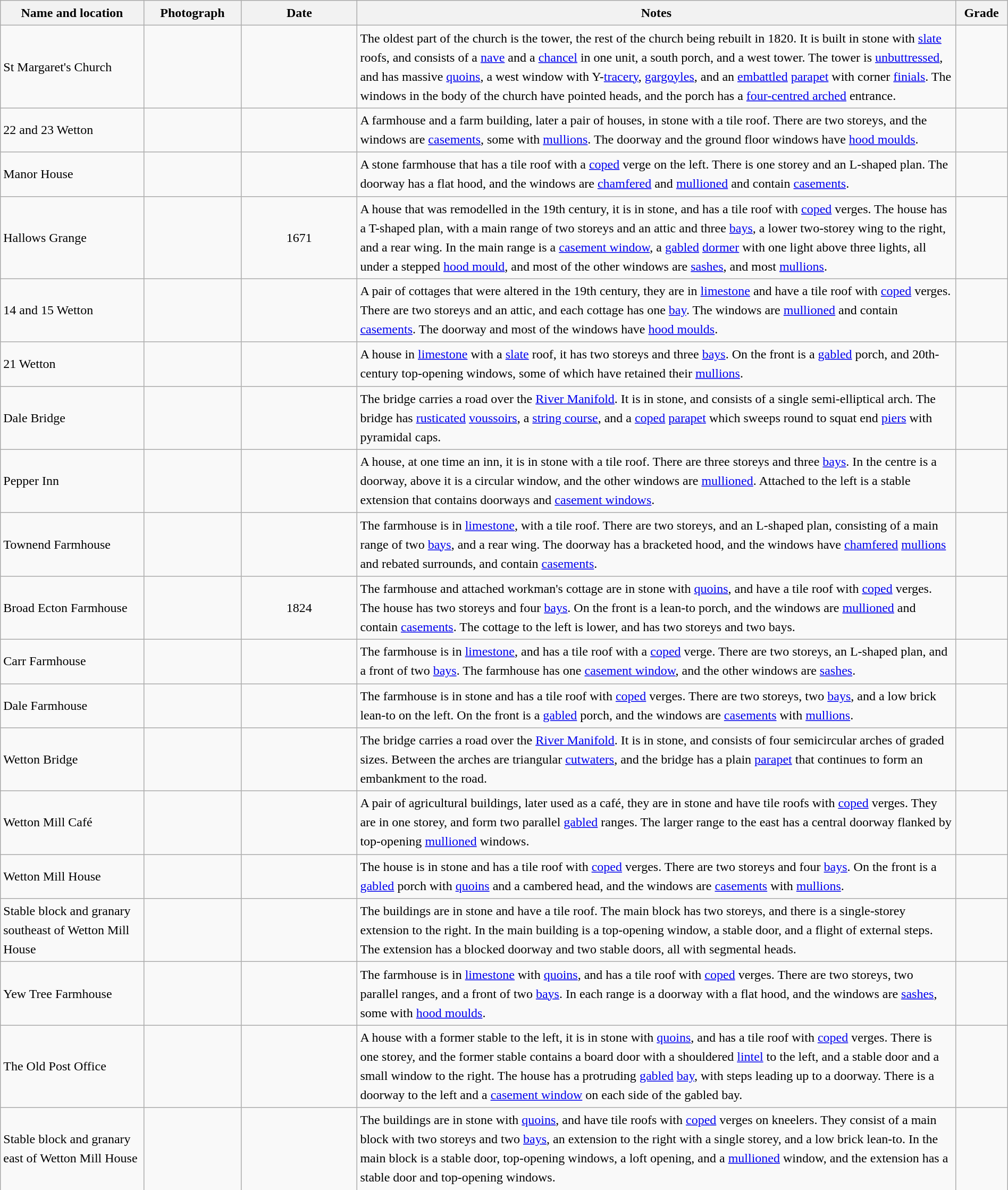<table class="wikitable sortable plainrowheaders" style="width:100%; border:0; text-align:left; line-height:150%;">
<tr>
<th scope="col" style="width:150px">Name and location</th>
<th scope="col" style="width:100px" class="unsortable">Photograph</th>
<th scope="col" style="width:120px">Date</th>
<th scope="col" style="width:650px" class="unsortable">Notes</th>
<th scope="col" style="width:50px">Grade</th>
</tr>
<tr>
<td>St Margaret's Church<br><small></small></td>
<td></td>
<td align="center"></td>
<td>The oldest part of the church is the tower, the rest of the church being rebuilt in 1820. It is built in stone with <a href='#'>slate</a> roofs, and consists of a <a href='#'>nave</a> and a <a href='#'>chancel</a> in one unit, a south porch, and a west tower. The tower is <a href='#'>unbuttressed</a>, and has massive <a href='#'>quoins</a>, a west window with Y-<a href='#'>tracery</a>, <a href='#'>gargoyles</a>, and an <a href='#'>embattled</a> <a href='#'>parapet</a> with corner <a href='#'>finials</a>. The windows in the body of the church have pointed heads, and the porch has a <a href='#'>four-centred arched</a> entrance.</td>
<td align="center" ></td>
</tr>
<tr>
<td>22 and 23 Wetton<br><small></small></td>
<td></td>
<td align="center"></td>
<td>A farmhouse and a farm building, later a pair of houses, in stone with a tile roof. There are two storeys, and the windows are <a href='#'>casements</a>, some with <a href='#'>mullions</a>. The doorway and the ground floor windows have <a href='#'>hood moulds</a>.</td>
<td align="center" ></td>
</tr>
<tr>
<td>Manor House<br><small></small></td>
<td></td>
<td align="center"></td>
<td>A stone farmhouse that has a tile roof with a <a href='#'>coped</a> verge on the left. There is one storey and an L-shaped plan. The doorway has a flat hood, and the windows are <a href='#'>chamfered</a> and <a href='#'>mullioned</a> and contain <a href='#'>casements</a>.</td>
<td align="center" ></td>
</tr>
<tr>
<td>Hallows Grange<br><small></small></td>
<td></td>
<td align="center">1671</td>
<td>A house that was remodelled in the 19th century, it is in stone, and has a tile roof with <a href='#'>coped</a> verges. The house has a T-shaped plan, with a main range of two storeys and an attic and three <a href='#'>bays</a>, a lower two-storey wing to the right, and a rear wing. In the main range is a <a href='#'>casement window</a>, a <a href='#'>gabled</a> <a href='#'>dormer</a> with one light above three lights, all under a stepped <a href='#'>hood mould</a>, and most of the other windows are <a href='#'>sashes</a>, and most <a href='#'>mullions</a>.</td>
<td align="center" ></td>
</tr>
<tr>
<td>14 and 15 Wetton<br><small></small></td>
<td></td>
<td align="center"></td>
<td>A pair of cottages that were altered in the 19th century, they are in <a href='#'>limestone</a> and have a tile roof with <a href='#'>coped</a> verges. There are two storeys and an attic, and each cottage has one <a href='#'>bay</a>. The windows are <a href='#'>mullioned</a> and contain <a href='#'>casements</a>. The doorway and most of the windows have <a href='#'>hood moulds</a>.</td>
<td align="center" ></td>
</tr>
<tr>
<td>21 Wetton<br><small></small></td>
<td></td>
<td align="center"></td>
<td>A house in <a href='#'>limestone</a> with a <a href='#'>slate</a> roof, it has two storeys and three <a href='#'>bays</a>. On the front is a <a href='#'>gabled</a> porch, and 20th-century top-opening windows, some of which have retained their <a href='#'>mullions</a>.</td>
<td align="center" ></td>
</tr>
<tr>
<td>Dale Bridge<br><small></small></td>
<td></td>
<td align="center"></td>
<td>The bridge carries a road over the <a href='#'>River Manifold</a>. It is in stone, and consists of a single semi-elliptical arch. The bridge has <a href='#'>rusticated</a> <a href='#'>voussoirs</a>, a <a href='#'>string course</a>, and a <a href='#'>coped</a> <a href='#'>parapet</a> which sweeps round to squat end <a href='#'>piers</a> with pyramidal caps.</td>
<td align="center" ></td>
</tr>
<tr>
<td>Pepper Inn<br><small></small></td>
<td></td>
<td align="center"></td>
<td>A house, at one time an inn, it is in stone with a tile roof. There are three storeys and three <a href='#'>bays</a>. In the centre is a doorway, above it is a circular window, and the other windows are <a href='#'>mullioned</a>. Attached to the left is a stable extension that contains doorways and <a href='#'>casement windows</a>.</td>
<td align="center" ></td>
</tr>
<tr>
<td>Townend Farmhouse<br><small></small></td>
<td></td>
<td align="center"></td>
<td>The farmhouse is in <a href='#'>limestone</a>, with a tile roof. There are two storeys, and an L-shaped plan, consisting of a main range of two <a href='#'>bays</a>, and a rear wing. The doorway has a bracketed hood, and the windows have <a href='#'>chamfered</a> <a href='#'>mullions</a> and rebated surrounds, and contain <a href='#'>casements</a>.</td>
<td align="center" ></td>
</tr>
<tr>
<td>Broad Ecton Farmhouse<br><small></small></td>
<td></td>
<td align="center">1824</td>
<td>The farmhouse and attached workman's cottage are in stone with <a href='#'>quoins</a>, and have a tile roof with <a href='#'>coped</a> verges. The house has two storeys and four <a href='#'>bays</a>. On the front is a lean-to porch, and the windows are <a href='#'>mullioned</a> and contain <a href='#'>casements</a>. The cottage to the left is lower, and has two storeys and two bays.</td>
<td align="center" ></td>
</tr>
<tr>
<td>Carr Farmhouse<br><small></small></td>
<td></td>
<td align="center"></td>
<td>The farmhouse is in <a href='#'>limestone</a>, and has a tile roof with a <a href='#'>coped</a> verge. There are two storeys, an L-shaped plan, and a front of two <a href='#'>bays</a>. The farmhouse has one <a href='#'>casement window</a>, and the other windows are <a href='#'>sashes</a>.</td>
<td align="center" ></td>
</tr>
<tr>
<td>Dale Farmhouse<br><small></small></td>
<td></td>
<td align="center"></td>
<td>The farmhouse is in stone and has a tile roof with <a href='#'>coped</a> verges. There are two storeys, two <a href='#'>bays</a>, and a low brick lean-to on the left. On the front is a <a href='#'>gabled</a> porch, and the windows are <a href='#'>casements</a> with <a href='#'>mullions</a>.</td>
<td align="center" ></td>
</tr>
<tr>
<td>Wetton Bridge<br><small></small></td>
<td></td>
<td align="center"></td>
<td>The bridge carries a road over the <a href='#'>River Manifold</a>. It is in stone, and consists of four semicircular arches of graded sizes. Between the arches are triangular <a href='#'>cutwaters</a>, and the bridge has a plain <a href='#'>parapet</a> that continues to form an embankment to the road.</td>
<td align="center" ></td>
</tr>
<tr>
<td>Wetton Mill Café<br><small></small></td>
<td></td>
<td align="center"></td>
<td>A pair of agricultural buildings, later used as a café, they are in stone and have tile roofs with <a href='#'>coped</a> verges. They are in one storey, and form two parallel <a href='#'>gabled</a> ranges. The larger range to the east has a central doorway flanked by top-opening <a href='#'>mullioned</a> windows.</td>
<td align="center" ></td>
</tr>
<tr>
<td>Wetton Mill House<br><small></small></td>
<td></td>
<td align="center"></td>
<td>The house is in stone and has a tile roof with <a href='#'>coped</a> verges. There are two storeys and four <a href='#'>bays</a>. On the front is a <a href='#'>gabled</a> porch with <a href='#'>quoins</a> and a cambered head, and the windows are <a href='#'>casements</a> with <a href='#'>mullions</a>.</td>
<td align="center" ></td>
</tr>
<tr>
<td>Stable block and granary southeast of Wetton Mill House<br><small></small></td>
<td></td>
<td align="center"></td>
<td>The buildings are in stone and have a tile roof. The main block has two storeys, and there is a single-storey extension to the right. In the main building is a top-opening window, a stable door, and a flight of external steps. The extension has a blocked doorway and two stable doors, all with segmental heads.</td>
<td align="center" ></td>
</tr>
<tr>
<td>Yew Tree Farmhouse<br><small></small></td>
<td></td>
<td align="center"></td>
<td>The farmhouse is in <a href='#'>limestone</a> with <a href='#'>quoins</a>, and has a tile roof with <a href='#'>coped</a> verges. There are two storeys, two parallel ranges, and a front of two <a href='#'>bays</a>. In each range is a doorway with a flat hood, and the windows are <a href='#'>sashes</a>, some with <a href='#'>hood moulds</a>.</td>
<td align="center" ></td>
</tr>
<tr>
<td>The Old Post Office<br><small></small></td>
<td></td>
<td align="center"></td>
<td>A house with a former stable to the left, it is in stone with <a href='#'>quoins</a>, and has a tile roof with <a href='#'>coped</a> verges. There is one storey, and the former stable contains a board door with a shouldered <a href='#'>lintel</a> to the left, and a stable door and a small window to the right. The house has a protruding <a href='#'>gabled</a> <a href='#'>bay</a>, with steps leading up to a doorway. There is a doorway to the left and a <a href='#'>casement window</a> on each side of the gabled bay.</td>
<td align="center" ></td>
</tr>
<tr>
<td>Stable block and granary east of Wetton Mill House<br><small></small></td>
<td></td>
<td align="center"></td>
<td>The buildings are in stone with <a href='#'>quoins</a>, and have tile roofs with <a href='#'>coped</a> verges on kneelers. They consist of a main block with two storeys and two <a href='#'>bays</a>, an extension to the right with a single storey, and a low brick lean-to. In the main block is a stable door, top-opening windows, a loft opening, and a <a href='#'>mullioned</a> window, and the extension has a stable door and top-opening windows.</td>
<td align="center" ></td>
</tr>
<tr>
</tr>
</table>
